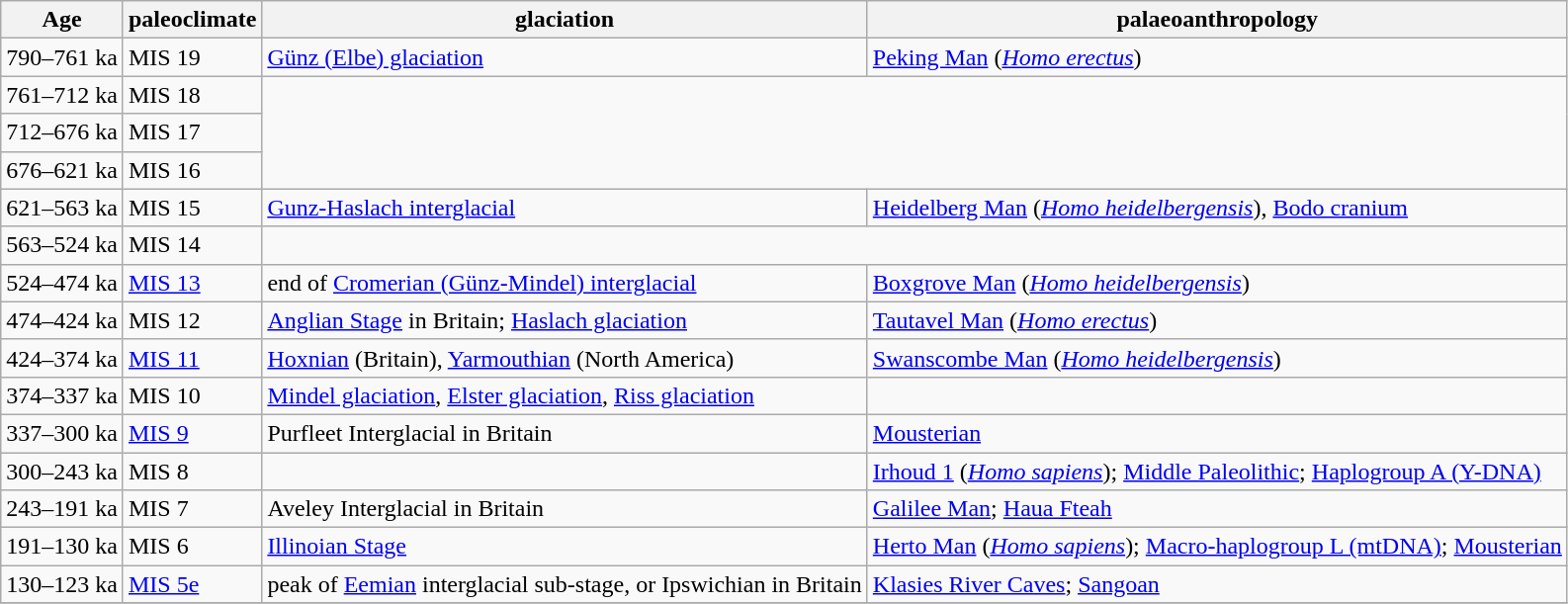<table class="wikitable">
<tr>
<th>Age</th>
<th>paleoclimate</th>
<th>glaciation</th>
<th>palaeoanthropology</th>
</tr>
<tr>
<td>790–761 ka</td>
<td>MIS 19</td>
<td><a href='#'>Günz (Elbe) glaciation</a></td>
<td><a href='#'>Peking Man</a> (<em><a href='#'>Homo erectus</a></em>)</td>
</tr>
<tr>
<td>761–712 ka</td>
<td>MIS 18</td>
</tr>
<tr>
<td>712–676 ka</td>
<td>MIS 17</td>
</tr>
<tr>
<td>676–621 ka</td>
<td>MIS 16</td>
</tr>
<tr>
<td>621–563 ka</td>
<td>MIS 15</td>
<td><a href='#'>Gunz-Haslach interglacial</a></td>
<td><a href='#'>Heidelberg Man</a> (<em><a href='#'>Homo heidelbergensis</a></em>), <a href='#'>Bodo cranium</a></td>
</tr>
<tr>
<td>563–524 ka</td>
<td>MIS 14</td>
</tr>
<tr>
<td>524–474 ka</td>
<td><a href='#'>MIS 13</a></td>
<td>end of <a href='#'>Cromerian (Günz-Mindel) interglacial</a></td>
<td><a href='#'>Boxgrove Man</a>  (<em><a href='#'>Homo heidelbergensis</a></em>)</td>
</tr>
<tr>
<td>474–424 ka</td>
<td>MIS 12</td>
<td><a href='#'>Anglian Stage</a> in Britain; <a href='#'>Haslach glaciation</a></td>
<td><a href='#'>Tautavel Man</a> (<em><a href='#'>Homo erectus</a></em>)</td>
</tr>
<tr>
<td>424–374 ka</td>
<td><a href='#'>MIS 11</a></td>
<td><a href='#'>Hoxnian</a> (Britain), <a href='#'>Yarmouthian</a> (North America)</td>
<td><a href='#'>Swanscombe Man</a> (<em><a href='#'>Homo heidelbergensis</a></em>)</td>
</tr>
<tr>
<td>374–337 ka</td>
<td>MIS 10</td>
<td><a href='#'>Mindel glaciation</a>, <a href='#'>Elster glaciation</a>, <a href='#'>Riss glaciation</a></td>
</tr>
<tr>
<td>337–300 ka</td>
<td><a href='#'>MIS 9</a></td>
<td>Purfleet Interglacial in Britain</td>
<td><a href='#'>Mousterian</a></td>
</tr>
<tr>
<td>300–243 ka</td>
<td>MIS 8</td>
<td></td>
<td><a href='#'>Irhoud 1</a> (<em><a href='#'>Homo sapiens</a></em>); <a href='#'>Middle Paleolithic</a>; <a href='#'>Haplogroup A (Y-DNA)</a></td>
</tr>
<tr>
<td>243–191 ka</td>
<td>MIS 7</td>
<td>Aveley Interglacial in Britain</td>
<td><a href='#'>Galilee Man</a>; <a href='#'>Haua Fteah</a></td>
</tr>
<tr>
<td>191–130 ka</td>
<td>MIS 6</td>
<td><a href='#'>Illinoian Stage</a></td>
<td><a href='#'>Herto Man</a>  (<em><a href='#'>Homo sapiens</a></em>);  <a href='#'>Macro-haplogroup L (mtDNA)</a>; <a href='#'>Mousterian</a></td>
</tr>
<tr>
<td>130–123 ka</td>
<td><a href='#'>MIS 5e</a></td>
<td>peak of <a href='#'>Eemian</a> interglacial sub-stage, or Ipswichian in Britain</td>
<td><a href='#'>Klasies River Caves</a>; <a href='#'>Sangoan</a></td>
</tr>
<tr>
</tr>
</table>
